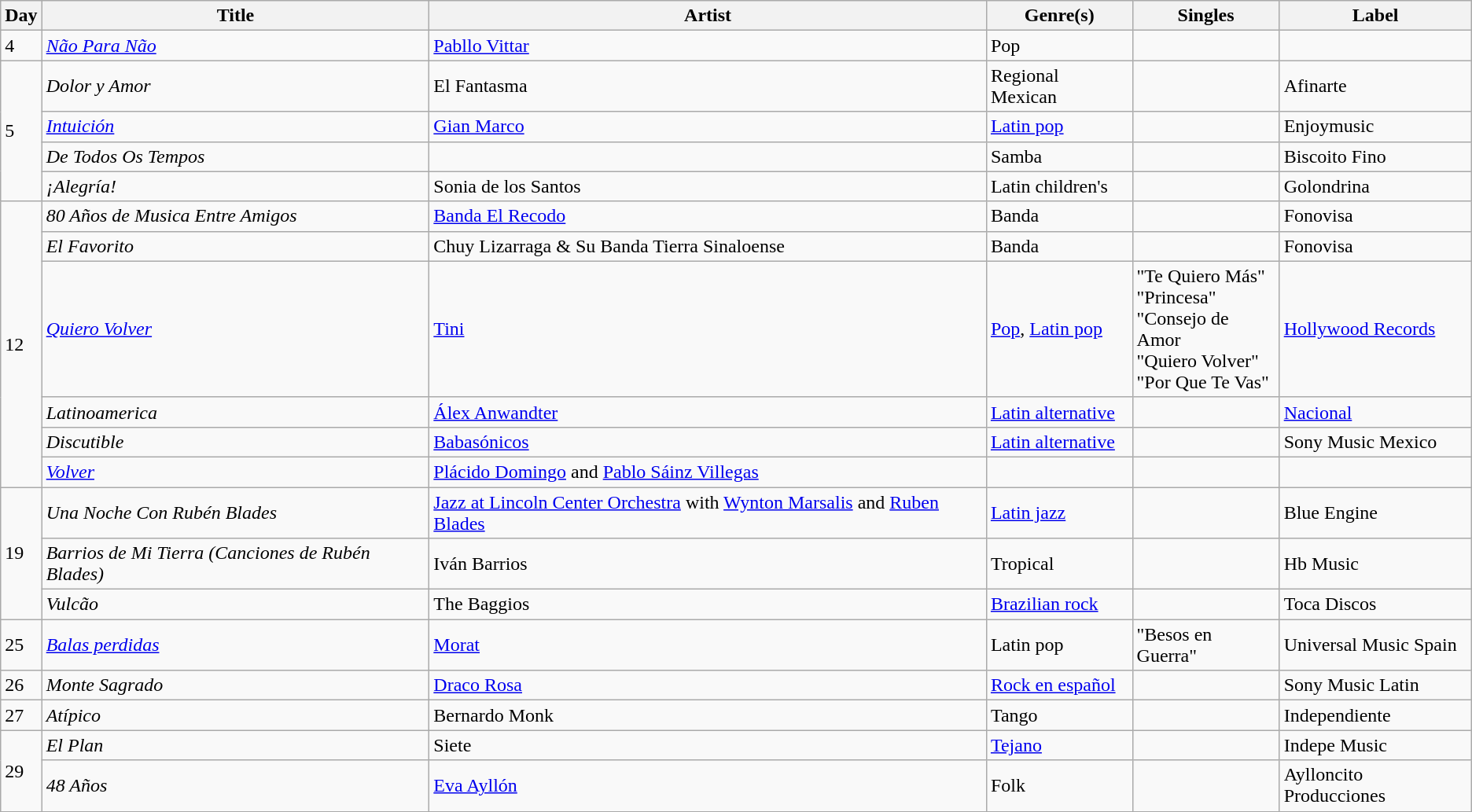<table class="wikitable sortable" style="text-align: left;">
<tr>
<th>Day</th>
<th>Title</th>
<th>Artist</th>
<th>Genre(s)</th>
<th>Singles</th>
<th>Label</th>
</tr>
<tr>
<td>4</td>
<td><em><a href='#'>Não Para Não</a></em></td>
<td><a href='#'>Pabllo Vittar</a></td>
<td>Pop</td>
<td></td>
<td></td>
</tr>
<tr>
<td rowspan="4">5</td>
<td><em>Dolor y Amor</em></td>
<td>El Fantasma</td>
<td>Regional Mexican</td>
<td></td>
<td>Afinarte</td>
</tr>
<tr>
<td><em><a href='#'>Intuición</a></em></td>
<td><a href='#'>Gian Marco</a></td>
<td><a href='#'>Latin pop</a></td>
<td></td>
<td>Enjoymusic</td>
</tr>
<tr>
<td><em>De Todos Os Tempos</em></td>
<td></td>
<td>Samba</td>
<td></td>
<td>Biscoito Fino</td>
</tr>
<tr>
<td><em>¡Alegría!</em></td>
<td>Sonia de los Santos</td>
<td>Latin children's</td>
<td></td>
<td>Golondrina</td>
</tr>
<tr>
<td rowspan="6">12</td>
<td><em>80 Años de Musica Entre Amigos</em></td>
<td><a href='#'>Banda El Recodo</a></td>
<td>Banda</td>
<td></td>
<td>Fonovisa</td>
</tr>
<tr>
<td><em>El Favorito</em></td>
<td>Chuy Lizarraga & Su Banda Tierra Sinaloense</td>
<td>Banda</td>
<td></td>
<td>Fonovisa</td>
</tr>
<tr>
<td><em><a href='#'>Quiero Volver</a></em></td>
<td><a href='#'>Tini</a></td>
<td><a href='#'>Pop</a>, <a href='#'>Latin pop</a></td>
<td>"Te Quiero Más"<br>"Princesa"<br>"Consejo de Amor<br>"Quiero Volver"<br>"Por Que Te Vas"</td>
<td><a href='#'>Hollywood Records</a></td>
</tr>
<tr>
<td><em>Latinoamerica</em></td>
<td><a href='#'>Álex Anwandter</a></td>
<td><a href='#'>Latin alternative</a></td>
<td></td>
<td><a href='#'>Nacional</a></td>
</tr>
<tr>
<td><em>Discutible</em></td>
<td><a href='#'>Babasónicos</a></td>
<td><a href='#'>Latin alternative</a></td>
<td></td>
<td>Sony Music Mexico</td>
</tr>
<tr>
<td><em><a href='#'>Volver</a></em></td>
<td><a href='#'>Plácido Domingo</a> and <a href='#'>Pablo Sáinz Villegas</a></td>
<td></td>
<td></td>
<td></td>
</tr>
<tr>
<td rowspan="3">19</td>
<td><em>Una Noche Con Rubén Blades</em></td>
<td><a href='#'>Jazz at Lincoln Center Orchestra</a> with <a href='#'>Wynton Marsalis</a> and <a href='#'>Ruben Blades</a></td>
<td><a href='#'>Latin jazz</a></td>
<td></td>
<td>Blue Engine</td>
</tr>
<tr>
<td><em>Barrios de Mi Tierra (Canciones de Rubén Blades)</em></td>
<td>Iván Barrios</td>
<td>Tropical</td>
<td></td>
<td>Hb Music</td>
</tr>
<tr>
<td><em>Vulcão</em></td>
<td>The Baggios</td>
<td><a href='#'>Brazilian rock</a></td>
<td></td>
<td>Toca Discos</td>
</tr>
<tr>
<td>25</td>
<td><em><a href='#'>Balas perdidas</a></em></td>
<td><a href='#'>Morat</a></td>
<td>Latin pop</td>
<td>"Besos en Guerra"</td>
<td>Universal Music Spain</td>
</tr>
<tr>
<td>26</td>
<td><em>Monte Sagrado</em></td>
<td><a href='#'>Draco Rosa</a></td>
<td><a href='#'>Rock en español</a></td>
<td></td>
<td>Sony Music Latin</td>
</tr>
<tr>
<td>27</td>
<td><em>Atípico</em></td>
<td>Bernardo Monk</td>
<td>Tango</td>
<td></td>
<td>Independiente</td>
</tr>
<tr>
<td rowspan="2">29</td>
<td><em>El Plan</em></td>
<td>Siete</td>
<td><a href='#'>Tejano</a></td>
<td></td>
<td>Indepe Music</td>
</tr>
<tr>
<td><em>48 Años</em></td>
<td><a href='#'>Eva Ayllón</a></td>
<td>Folk</td>
<td></td>
<td>Aylloncito Producciones</td>
</tr>
<tr>
</tr>
</table>
